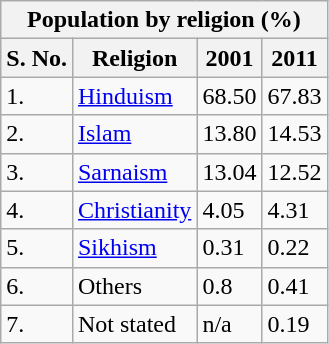<table class="wikitable">
<tr>
<th colspan="4">Population by religion (%)</th>
</tr>
<tr>
<th>S. No.</th>
<th>Religion</th>
<th>2001</th>
<th>2011</th>
</tr>
<tr>
<td>1.</td>
<td><a href='#'>Hinduism</a></td>
<td>68.50</td>
<td>67.83</td>
</tr>
<tr>
<td>2.</td>
<td><a href='#'>Islam</a></td>
<td>13.80</td>
<td>14.53</td>
</tr>
<tr>
<td>3.</td>
<td><a href='#'>Sarnaism</a></td>
<td>13.04</td>
<td>12.52</td>
</tr>
<tr>
<td>4.</td>
<td><a href='#'>Christianity</a></td>
<td>4.05</td>
<td>4.31</td>
</tr>
<tr>
<td>5.</td>
<td><a href='#'>Sikhism</a></td>
<td>0.31</td>
<td>0.22</td>
</tr>
<tr>
<td>6.</td>
<td>Others</td>
<td>0.8</td>
<td>0.41</td>
</tr>
<tr>
<td>7.</td>
<td>Not stated</td>
<td>n/a</td>
<td>0.19</td>
</tr>
</table>
